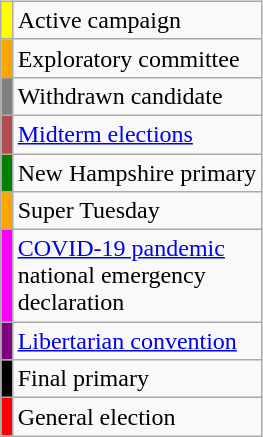<table class="wikitable"  style="float:right; margin:11px">
<tr>
<td style="background:yellow;"></td>
<td>Active campaign</td>
</tr>
<tr>
<td style="background:orange;"></td>
<td>Exploratory committee</td>
</tr>
<tr>
<td style="background:gray;"></td>
<td>Withdrawn candidate</td>
</tr>
<tr>
<td style="background:#B24C4C;"></td>
<td><a href='#'>Midterm elections</a></td>
</tr>
<tr>
<td style="background:green;"></td>
<td>New Hampshire primary</td>
</tr>
<tr>
<td style="background:orange;"></td>
<td>Super Tuesday</td>
</tr>
<tr>
<td style="background:magenta;"></td>
<td><a href='#'>COVID-19 pandemic</a> <br> national emergency <br> declaration</td>
</tr>
<tr>
<td style="background:purple;"></td>
<td><a href='#'>Libertarian convention</a></td>
</tr>
<tr>
<td style="background:black;"></td>
<td>Final primary</td>
</tr>
<tr>
<td style="background:red;"></td>
<td>General election</td>
</tr>
</table>
